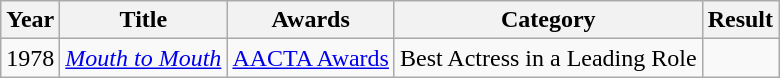<table class="wikitable">
<tr>
<th>Year</th>
<th>Title</th>
<th>Awards</th>
<th>Category</th>
<th>Result</th>
</tr>
<tr>
<td>1978</td>
<td><em><a href='#'>Mouth to Mouth</a></em></td>
<td><a href='#'>AACTA Awards</a></td>
<td>Best Actress in a Leading Role</td>
<td></td>
</tr>
</table>
